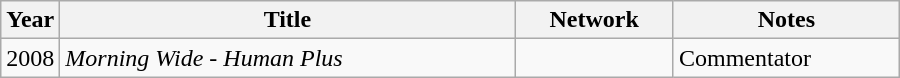<table class="wikitable" style="width:600px">
<tr>
<th width=10>Year</th>
<th>Title</th>
<th>Network</th>
<th>Notes</th>
</tr>
<tr>
<td>2008</td>
<td><em>Morning Wide - Human Plus</em></td>
<td></td>
<td>Commentator</td>
</tr>
</table>
